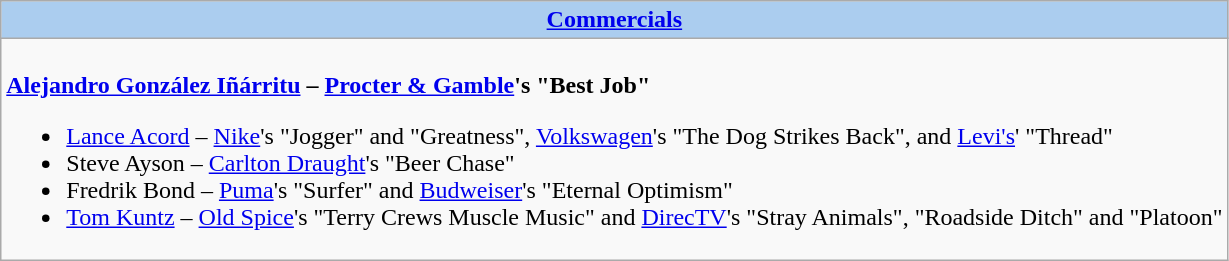<table class=wikitable style="width="100%">
<tr>
<th colspan="2" style="background:#abcdef;"><a href='#'>Commercials</a></th>
</tr>
<tr>
<td colspan="2" style="vertical-align:top;"><br><strong><a href='#'>Alejandro González Iñárritu</a> – <a href='#'>Procter & Gamble</a>'s "Best Job"</strong><ul><li><a href='#'>Lance Acord</a> – <a href='#'>Nike</a>'s "Jogger" and "Greatness", <a href='#'>Volkswagen</a>'s "The Dog Strikes Back", and <a href='#'>Levi's</a>' "Thread"</li><li>Steve Ayson – <a href='#'>Carlton Draught</a>'s "Beer Chase"</li><li>Fredrik Bond – <a href='#'>Puma</a>'s "Surfer" and <a href='#'>Budweiser</a>'s "Eternal Optimism"</li><li><a href='#'>Tom Kuntz</a> – <a href='#'>Old Spice</a>'s "Terry Crews Muscle Music" and <a href='#'>DirecTV</a>'s "Stray Animals", "Roadside Ditch" and "Platoon"</li></ul></td>
</tr>
</table>
